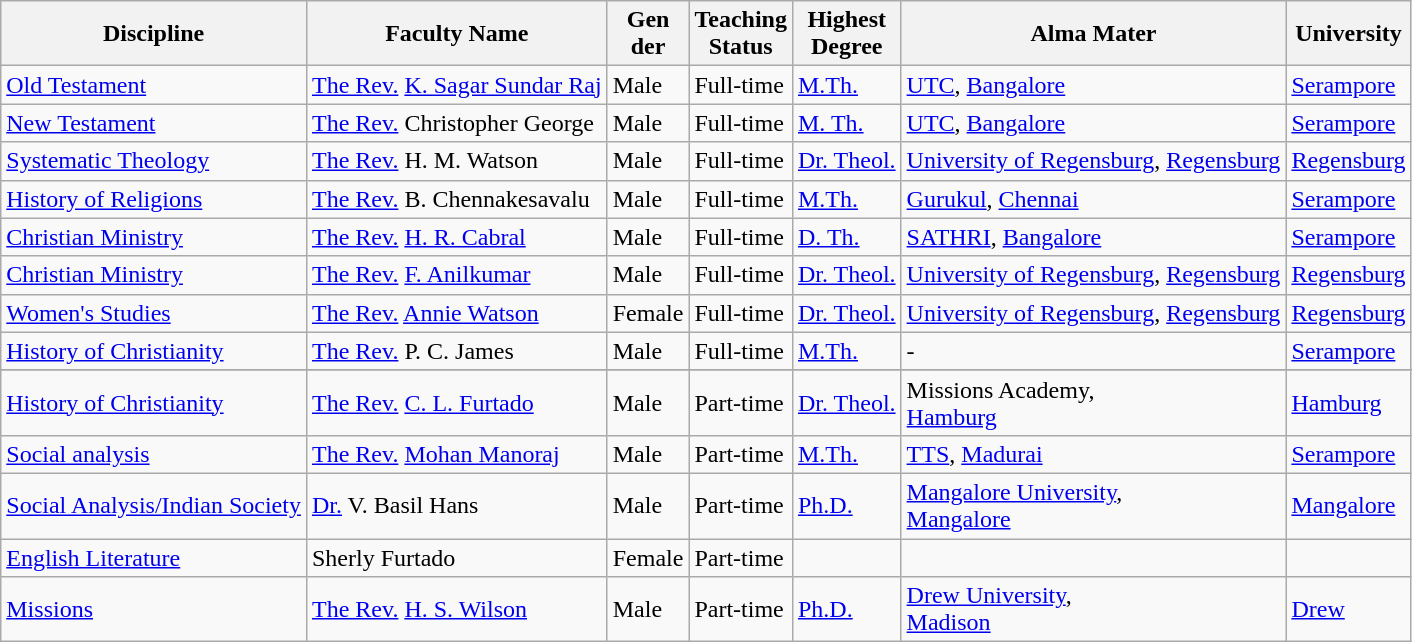<table class="wikitable sortable">
<tr>
<th>Discipline</th>
<th>Faculty Name</th>
<th>Gen<br>der</th>
<th>Teaching <br>Status</th>
<th>Highest<br>Degree</th>
<th>Alma Mater</th>
<th>University</th>
</tr>
<tr>
<td><a href='#'>Old Testament</a></td>
<td><a href='#'>The Rev.</a> <a href='#'>K. Sagar Sundar Raj</a></td>
<td>Male</td>
<td>Full-time</td>
<td><a href='#'>M.Th.</a></td>
<td><a href='#'>UTC</a>, <a href='#'>Bangalore</a></td>
<td><a href='#'>Serampore</a></td>
</tr>
<tr>
<td><a href='#'>New Testament</a></td>
<td><a href='#'>The Rev.</a> Christopher George</td>
<td>Male</td>
<td>Full-time</td>
<td><a href='#'>M. Th.</a></td>
<td><a href='#'>UTC</a>, <a href='#'>Bangalore</a></td>
<td><a href='#'>Serampore</a></td>
</tr>
<tr>
<td><a href='#'>Systematic Theology</a></td>
<td><a href='#'>The Rev.</a> H. M. Watson</td>
<td>Male</td>
<td>Full-time</td>
<td><a href='#'>Dr. Theol.</a></td>
<td><a href='#'>University of Regensburg</a>, <a href='#'>Regensburg</a></td>
<td><a href='#'>Regensburg</a></td>
</tr>
<tr>
<td><a href='#'>History of Religions</a></td>
<td><a href='#'>The Rev.</a> B. Chennakesavalu</td>
<td>Male</td>
<td>Full-time</td>
<td><a href='#'>M.Th.</a></td>
<td><a href='#'>Gurukul</a>, <a href='#'>Chennai</a></td>
<td><a href='#'>Serampore</a></td>
</tr>
<tr>
<td><a href='#'>Christian Ministry</a></td>
<td><a href='#'>The Rev.</a> <a href='#'>H. R. Cabral</a></td>
<td>Male</td>
<td>Full-time</td>
<td><a href='#'>D. Th.</a></td>
<td><a href='#'>SATHRI</a>, <a href='#'>Bangalore</a></td>
<td><a href='#'>Serampore</a></td>
</tr>
<tr>
<td><a href='#'>Christian Ministry</a></td>
<td><a href='#'>The Rev.</a> <a href='#'>F. Anilkumar</a></td>
<td>Male</td>
<td>Full-time</td>
<td><a href='#'>Dr. Theol.</a></td>
<td><a href='#'>University of Regensburg</a>, <a href='#'>Regensburg</a></td>
<td><a href='#'>Regensburg</a></td>
</tr>
<tr>
<td><a href='#'>Women's Studies</a></td>
<td><a href='#'>The Rev.</a> <a href='#'>Annie Watson</a></td>
<td>Female</td>
<td>Full-time</td>
<td><a href='#'>Dr. Theol.</a></td>
<td><a href='#'>University of Regensburg</a>, <a href='#'>Regensburg</a></td>
<td><a href='#'>Regensburg</a></td>
</tr>
<tr>
<td><a href='#'>History of Christianity</a></td>
<td><a href='#'>The Rev.</a> P. C. James</td>
<td>Male</td>
<td>Full-time</td>
<td><a href='#'>M.Th.</a></td>
<td>-</td>
<td><a href='#'>Serampore</a></td>
</tr>
<tr>
</tr>
<tr>
<td><a href='#'>History of Christianity</a></td>
<td><a href='#'>The Rev.</a> <a href='#'>C. L. Furtado</a></td>
<td>Male</td>
<td>Part-time</td>
<td><a href='#'>Dr. Theol.</a></td>
<td>Missions Academy,<br><a href='#'>Hamburg</a></td>
<td><a href='#'>Hamburg</a></td>
</tr>
<tr>
<td><a href='#'>Social analysis</a></td>
<td><a href='#'>The Rev.</a> <a href='#'>Mohan Manoraj</a></td>
<td>Male</td>
<td>Part-time</td>
<td><a href='#'>M.Th.</a></td>
<td><a href='#'>TTS</a>, <a href='#'>Madurai</a></td>
<td><a href='#'>Serampore</a></td>
</tr>
<tr>
<td><a href='#'>Social Analysis/Indian Society</a></td>
<td><a href='#'>Dr.</a> V. Basil Hans</td>
<td>Male</td>
<td>Part-time</td>
<td><a href='#'>Ph.D.</a></td>
<td><a href='#'>Mangalore University</a>,<br><a href='#'>Mangalore</a></td>
<td><a href='#'>Mangalore</a></td>
</tr>
<tr>
<td><a href='#'>English Literature</a></td>
<td>Sherly Furtado</td>
<td>Female</td>
<td>Part-time</td>
<td></td>
<td></td>
</tr>
<tr>
<td><a href='#'>Missions</a></td>
<td><a href='#'>The Rev.</a> <a href='#'>H. S. Wilson</a></td>
<td>Male</td>
<td>Part-time</td>
<td><a href='#'>Ph.D.</a></td>
<td><a href='#'>Drew University</a>,<br><a href='#'>Madison</a></td>
<td><a href='#'>Drew</a></td>
</tr>
</table>
